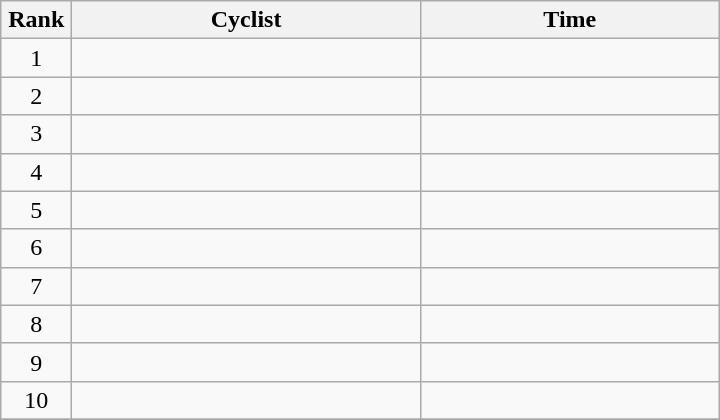<table class="wikitable" style="width:30em;margin-bottom:0;">
<tr>
<th>Rank</th>
<th>Cyclist</th>
<th>Time</th>
</tr>
<tr>
<td style="width:40px; text-align:center;">1</td>
<td style="width:225px;"></td>
<td align="right"></td>
</tr>
<tr>
<td style="text-align:center;">2</td>
<td></td>
<td align="right"></td>
</tr>
<tr>
<td style="text-align:center;">3</td>
<td></td>
<td align="right"></td>
</tr>
<tr>
<td style="text-align:center;">4</td>
<td></td>
<td align="right"></td>
</tr>
<tr>
<td style="text-align:center;">5</td>
<td></td>
<td align="right"></td>
</tr>
<tr>
<td style="text-align:center;">6</td>
<td></td>
<td align="right"></td>
</tr>
<tr>
<td style="text-align:center;">7</td>
<td></td>
<td align="right"></td>
</tr>
<tr>
<td style="text-align:center;">8</td>
<td></td>
<td align="right"></td>
</tr>
<tr>
<td style="text-align:center;">9</td>
<td></td>
<td align="right"></td>
</tr>
<tr>
<td style="text-align:center;">10</td>
<td></td>
<td align="right"></td>
</tr>
<tr>
</tr>
</table>
